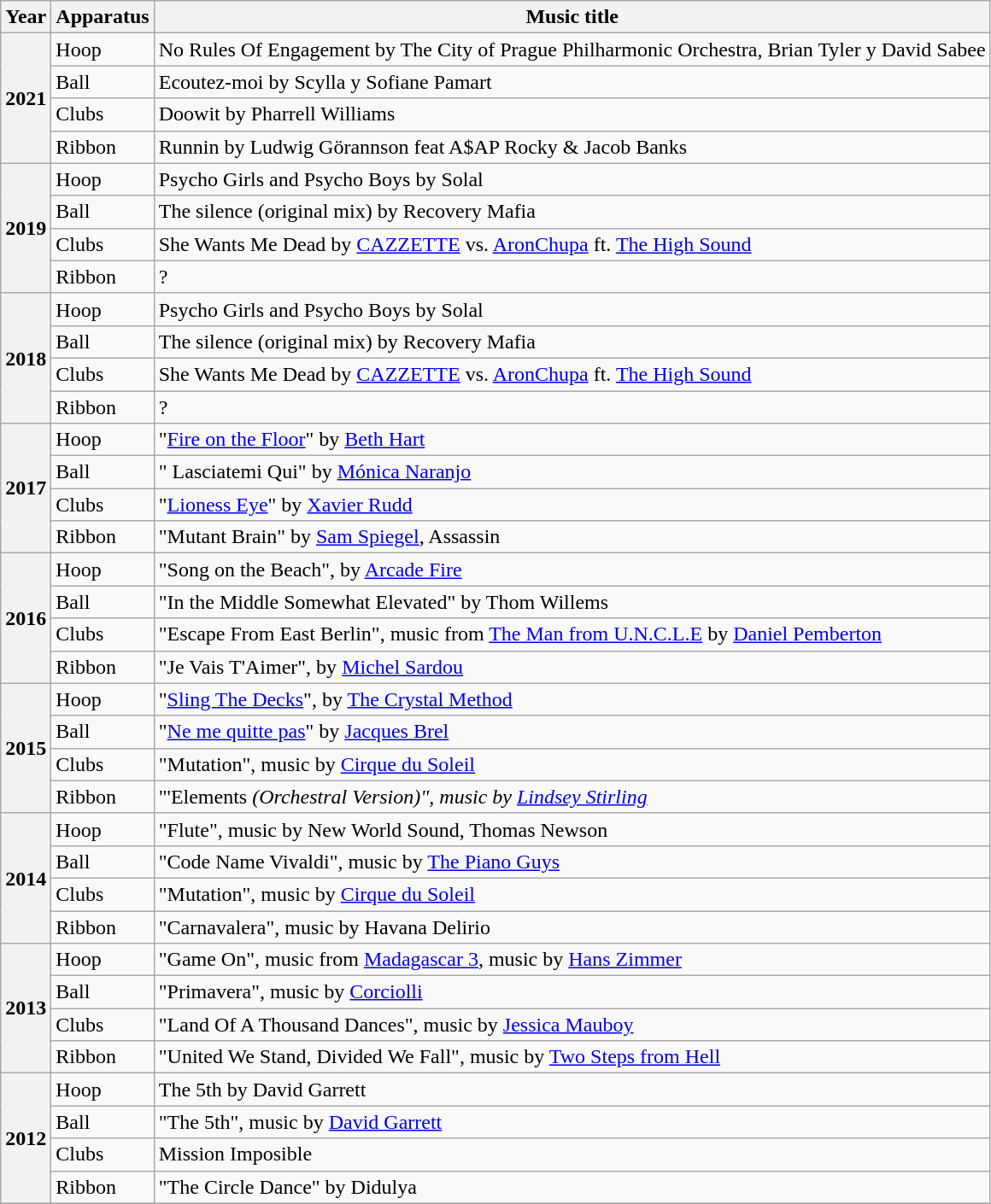<table class="wikitable plainrowheaders">
<tr>
<th scope=col>Year</th>
<th scope=col>Apparatus</th>
<th scope=col>Music title </th>
</tr>
<tr>
<th rowspan="4">2021</th>
<td>Hoop</td>
<td>No Rules Of Engagement by The City of Prague Philharmonic Orchestra,  Brian Tyler y David Sabee</td>
</tr>
<tr>
<td>Ball</td>
<td>Ecoutez-moi by Scylla y Sofiane Pamart</td>
</tr>
<tr>
<td>Clubs</td>
<td>Doowit by Pharrell Williams</td>
</tr>
<tr>
<td>Ribbon</td>
<td>Runnin by Ludwig Görannson feat A$AP Rocky & Jacob Banks</td>
</tr>
<tr>
<th rowspan="4">2019</th>
<td>Hoop</td>
<td>Psycho Girls and Psycho Boys by Solal</td>
</tr>
<tr>
<td>Ball</td>
<td>The silence (original mix) by Recovery Mafia</td>
</tr>
<tr>
<td>Clubs</td>
<td>She Wants Me Dead by <a href='#'>CAZZETTE</a> vs. <a href='#'>AronChupa</a> ft. <a href='#'>The High Sound</a></td>
</tr>
<tr>
<td>Ribbon</td>
<td>?</td>
</tr>
<tr>
<th rowspan="4">2018</th>
<td>Hoop</td>
<td>Psycho Girls and Psycho Boys by Solal</td>
</tr>
<tr>
<td>Ball</td>
<td>The silence (original mix) by Recovery Mafia</td>
</tr>
<tr>
<td>Clubs</td>
<td>She Wants Me Dead by <a href='#'>CAZZETTE</a> vs. <a href='#'>AronChupa</a> ft. <a href='#'>The High Sound</a></td>
</tr>
<tr>
<td>Ribbon</td>
<td>?</td>
</tr>
<tr>
<th scope=row rowspan=4>2017</th>
<td>Hoop</td>
<td>"<a href='#'>Fire on the Floor</a>" by <a href='#'>Beth Hart</a></td>
</tr>
<tr>
<td>Ball</td>
<td>" Lasciatemi Qui" by <a href='#'>Mónica Naranjo</a></td>
</tr>
<tr>
<td>Clubs</td>
<td>"<a href='#'>Lioness Eye</a>" by  <a href='#'>Xavier Rudd</a></td>
</tr>
<tr>
<td>Ribbon</td>
<td>"Mutant Brain" by <a href='#'>Sam Spiegel</a>, Assassin</td>
</tr>
<tr>
<th scope=row rowspan=4>2016</th>
<td>Hoop</td>
<td>"Song on the Beach", by <a href='#'>Arcade Fire</a></td>
</tr>
<tr>
<td>Ball</td>
<td>"In the Middle Somewhat Elevated" by Thom Willems</td>
</tr>
<tr>
<td>Clubs</td>
<td>"Escape From East Berlin", music from <a href='#'>The Man from U.N.C.L.E</a> by <a href='#'>Daniel Pemberton</a></td>
</tr>
<tr>
<td>Ribbon</td>
<td>"Je Vais T'Aimer", by <a href='#'>Michel Sardou</a></td>
</tr>
<tr>
<th scope=row rowspan=4>2015</th>
<td>Hoop</td>
<td>"<a href='#'>Sling The Decks</a>", by <a href='#'>The Crystal Method</a></td>
</tr>
<tr>
<td>Ball</td>
<td>"<a href='#'>Ne me quitte pas</a>" by <a href='#'>Jacques Brel</a></td>
</tr>
<tr>
<td>Clubs</td>
<td>"Mutation", music by <a href='#'>Cirque du Soleil</a></td>
</tr>
<tr>
<td>Ribbon</td>
<td>"'Elements<em> (Orchestral Version)", music by <a href='#'>Lindsey Stirling</a></td>
</tr>
<tr>
<th scope=row rowspan=4>2014</th>
<td>Hoop</td>
<td>"Flute", music by New World Sound, Thomas Newson</td>
</tr>
<tr>
<td>Ball</td>
<td>"Code Name Vivaldi", music by <a href='#'>The Piano Guys</a></td>
</tr>
<tr>
<td>Clubs</td>
<td>"Mutation", music by <a href='#'>Cirque du Soleil</a></td>
</tr>
<tr>
<td>Ribbon</td>
<td>"Carnavalera", music by Havana Delirio</td>
</tr>
<tr>
<th scope=row rowspan=4>2013</th>
<td>Hoop</td>
<td>"Game On", music from <a href='#'>Madagascar 3</a>, music by <a href='#'>Hans Zimmer</a></td>
</tr>
<tr>
<td>Ball</td>
<td>"Primavera", music by <a href='#'>Corciolli</a></td>
</tr>
<tr>
<td>Clubs</td>
<td>"Land Of A Thousand Dances", music by <a href='#'>Jessica Mauboy</a></td>
</tr>
<tr>
<td>Ribbon</td>
<td>"United We Stand, Divided We Fall", music by <a href='#'>Two Steps from Hell</a></td>
</tr>
<tr>
<th scope=row rowspan=4>2012</th>
<td>Hoop</td>
<td>The 5th by David Garrett</td>
</tr>
<tr>
<td>Ball</td>
<td>"The 5th", music by <a href='#'>David Garrett</a></td>
</tr>
<tr>
<td>Clubs</td>
<td>Mission Imposible</td>
</tr>
<tr>
<td>Ribbon</td>
<td>"The Circle Dance" by Didulya</td>
</tr>
<tr>
</tr>
</table>
